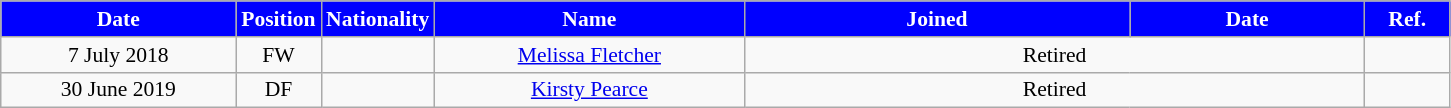<table class="wikitable"  style="text-align:center; font-size:90%; ">
<tr>
<th style="background:#00f; color:white; width:150px;">Date</th>
<th style="background:#00f; color:white; width:50px;">Position</th>
<th style="background:#00f; color:white; width:50px;">Nationality</th>
<th style="background:#00f; color:white; width:200px;">Name</th>
<th style="background:#00f; color:white; width:250px;">Joined</th>
<th style="background:#00f; color:white; width:150px;">Date</th>
<th style="background:#00f; color:white; width:50px;">Ref.</th>
</tr>
<tr>
<td>7 July 2018</td>
<td>FW</td>
<td></td>
<td><a href='#'>Melissa Fletcher</a></td>
<td colspan="2">Retired</td>
<td></td>
</tr>
<tr>
<td>30 June 2019</td>
<td>DF</td>
<td></td>
<td><a href='#'>Kirsty Pearce</a></td>
<td colspan="2">Retired</td>
<td></td>
</tr>
</table>
